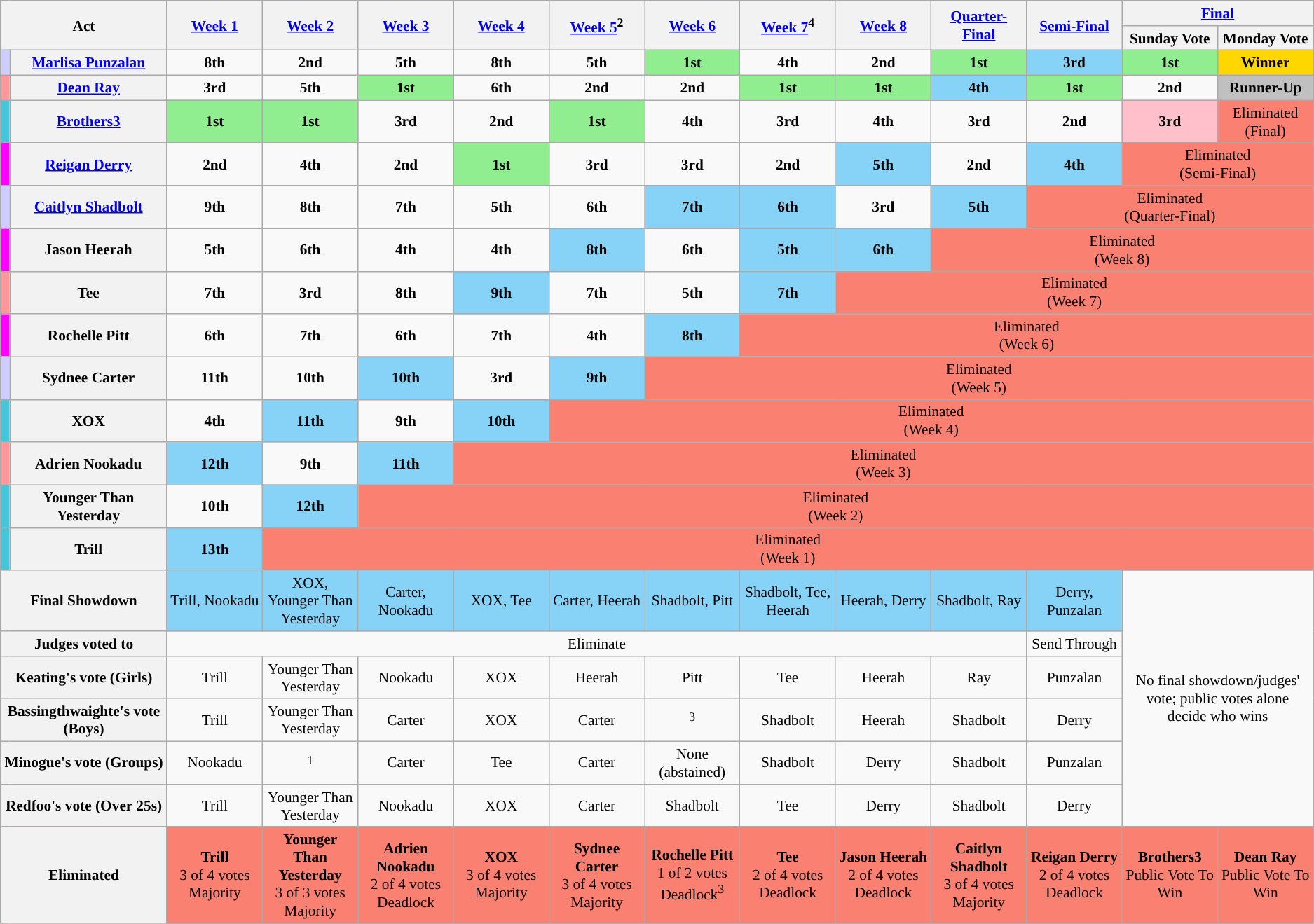<table class="wikitable" style="text-align:center; font-size:89%">
<tr>
<th style="width:12%" rowspan=2 scope="col" colspan=2>Act</th>
<th style="width:7%" rowspan=2 scope="col"><a href='#'>Week 1</a></th>
<th style="width:7%" rowspan=2 scope="col"><a href='#'>Week 2</a></th>
<th style="width:7%" rowspan=2 scope="col"><a href='#'>Week 3</a></th>
<th style="width:7%" rowspan=2 scope="col"><a href='#'>Week 4</a></th>
<th style="width:7%" rowspan=2 scope="col"><a href='#'>Week 5</a><sup>2</sup></th>
<th style="width:7%" rowspan=2 scope="col"><a href='#'>Week 6</a></th>
<th style="width:7%" rowspan=2 scope="col"><a href='#'>Week 7</a><sup>4</sup></th>
<th style="width:7%" rowspan=2 scope="col"><a href='#'>Week 8</a></th>
<th style="width:7%" rowspan=2 scope="col"><a href='#'>Quarter-Final</a></th>
<th style="width:7%" rowspan=2 scope="col"><a href='#'>Semi-Final</a></th>
<th style="width:7%" colspan=2 scope="col"><a href='#'>Final</a></th>
</tr>
<tr>
<th style="width:7%">Sunday Vote</th>
<th style="width:7%">Monday Vote</th>
</tr>
<tr>
<th style="background:#ccf"></th>
<th scope="row"><a href='#'>Marlisa Punzalan</a></th>
<td><strong>8th</strong></td>
<td><strong>2nd</strong></td>
<td><strong>5th</strong></td>
<td><strong>8th</strong></td>
<td><strong>5th</strong></td>
<td style="background:lightgreen"><strong>1st</strong></td>
<td><strong>4th</strong></td>
<td><strong>2nd</strong></td>
<td style="background:lightgreen"><strong>1st</strong></td>
<td style="background:#87d3f8;"><strong>3rd</strong></td>
<td style="background:lightgreen"><strong>1st</strong></td>
<td style="background:#FFD700"><strong>Winner</strong></td>
</tr>
<tr>
<th style="background:#ff9999"></th>
<th scope="row"><a href='#'>Dean Ray</a></th>
<td><strong>3rd</strong></td>
<td><strong>5th</strong></td>
<td style="background:lightgreen"><strong>1st</strong></td>
<td><strong>6th</strong></td>
<td><strong>2nd</strong></td>
<td><strong>2nd</strong></td>
<td style="background:lightgreen"><strong>1st</strong></td>
<td style="background:lightgreen"><strong>1st</strong></td>
<td style="background:#87d3f8;"><strong>4th</strong></td>
<td style="background:lightgreen"><strong>1st</strong></td>
<td><strong>2nd</strong></td>
<td style="background:#C0C0C0"><strong>Runner-Up</strong></td>
</tr>
<tr>
<th style="background:#43C6DB"></th>
<th scope="row"><a href='#'>Brothers3</a></th>
<td style="background:lightgreen"><strong>1st</strong></td>
<td style="background:lightgreen"><strong>1st</strong></td>
<td><strong>3rd</strong></td>
<td><strong>2nd</strong></td>
<td style="background:lightgreen"><strong>1st</strong></td>
<td><strong>4th</strong></td>
<td><strong>3rd</strong></td>
<td><strong>4th</strong></td>
<td><strong>3rd</strong></td>
<td><strong>2nd</strong></td>
<td style="background:pink"><strong>3rd</strong></td>
<td style="background:#FA8072">Eliminated<br>(Final)</td>
</tr>
<tr>
<th style="background:magenta"></th>
<th scope="row"><a href='#'>Reigan Derry</a></th>
<td><strong>2nd</strong></td>
<td><strong>4th</strong></td>
<td><strong>2nd</strong></td>
<td style="background:lightgreen"><strong>1st</strong></td>
<td><strong>3rd</strong></td>
<td><strong>3rd</strong></td>
<td><strong>2nd</strong></td>
<td style="background:#87d3f8;"><strong>5th</strong></td>
<td><strong>2nd</strong></td>
<td style="background:#87d3f8;"><strong>4th</strong></td>
<td style="background:#FA8072" colspan="2">Eliminated<br>(Semi-Final)</td>
</tr>
<tr>
<th style="background:#ccf"></th>
<th scope="row"><a href='#'>Caitlyn Shadbolt</a></th>
<td><strong>9th</strong></td>
<td><strong>8th</strong></td>
<td><strong>7th</strong></td>
<td><strong>5th</strong></td>
<td><strong>6th</strong></td>
<td style="background:#87d3f8;"><strong>7th</strong></td>
<td style="background:#87d3f8;"><strong>6th</strong></td>
<td><strong>3rd</strong></td>
<td style="background:#87d3f8;"><strong>5th</strong></td>
<td colspan="3" style="background:#FA8072">Eliminated<br>(Quarter-Final)</td>
</tr>
<tr>
<th style="background:magenta"></th>
<th scope="row">Jason Heerah</th>
<td><strong>5th</strong></td>
<td><strong>6th</strong></td>
<td><strong>4th</strong></td>
<td><strong>4th</strong></td>
<td style="background:#87d3f8;"><strong>8th</strong></td>
<td><strong>6th</strong></td>
<td style="background:#87d3f8;"><strong>5th</strong></td>
<td style="background:#87d3f8;"><strong>6th</strong></td>
<td style="background:#FA8072" colspan="4">Eliminated<br>(Week 8)</td>
</tr>
<tr>
<th style="background:#ff9999"></th>
<th scope="row">Tee</th>
<td><strong>7th</strong></td>
<td><strong>3rd</strong></td>
<td><strong>8th</strong></td>
<td style="background:#87d3f8;"><strong>9th</strong></td>
<td><strong>7th</strong></td>
<td><strong>5th</strong></td>
<td style="background:#87d3f8;"><strong>7th</strong></td>
<td colspan="5" style="background:#FA8072">Eliminated<br>(Week 7)</td>
</tr>
<tr>
<th style="background:magenta"></th>
<th scope="row">Rochelle Pitt</th>
<td><strong>6th</strong></td>
<td><strong>7th</strong></td>
<td><strong>6th</strong></td>
<td><strong>7th</strong></td>
<td><strong>4th</strong></td>
<td style="background:#87d3f8;"><strong>8th</strong></td>
<td style="background:#FA8072" colspan="6">Eliminated<br>(Week 6)</td>
</tr>
<tr>
<th style="background:#ccf"></th>
<th scope="row">Sydnee Carter</th>
<td><strong>11th</strong></td>
<td><strong>10th</strong></td>
<td style="background:#87d3f8;"><strong>10th</strong></td>
<td><strong>3rd</strong></td>
<td style="background:#87d3f8;"><strong>9th</strong></td>
<td colspan="7" style="background:#FA8072">Eliminated<br>(Week 5)</td>
</tr>
<tr>
<th style="background:#43C6DB"></th>
<th scope="row">XOX</th>
<td><strong>4th</strong></td>
<td style="background:#87d3f8;"><strong>11th</strong></td>
<td><strong>9th</strong></td>
<td style="background:#87d3f8;"><strong>10th</strong></td>
<td colspan="8" style="background:#FA8072">Eliminated<br>(Week 4)</td>
</tr>
<tr>
<th style="background:#ff9999"></th>
<th scope="row">Adrien Nookadu</th>
<td style="background:#87d3f8;"><strong>12th</strong></td>
<td><strong>9th</strong></td>
<td style="background:#87d3f8;"><strong>11th</strong></td>
<td style="background:#FA8072" colspan="9">Eliminated<br>(Week 3)</td>
</tr>
<tr>
<th style="background:#43C6DB"></th>
<th scope="row">Younger Than Yesterday</th>
<td><strong>10th</strong></td>
<td style="background:#87d3f8;"><strong>12th</strong></td>
<td colspan="10" style="background:#FA8072">Eliminated<br>(Week 2)</td>
</tr>
<tr>
<th style="background:#43C6DB"></th>
<th scope="row">Trill</th>
<td style="background:#87d3f8;"><strong>13th</strong></td>
<td colspan="11" style="background:#FA8072">Eliminated<br>(Week 1)</td>
</tr>
<tr>
<th rowspan="1" colspan=2><strong>Final Showdown</strong></th>
<td style="background:#87D3F8">Trill, Nookadu</td>
<td style="background:#87D3F8">XOX, Younger Than Yesterday</td>
<td style="background:#87D3F8">Carter, Nookadu</td>
<td style="background:#87D3F8">XOX, Tee</td>
<td style="background:#87D3F8">Carter, Heerah</td>
<td style="background:#87D3F8">Shadbolt, Pitt</td>
<td style="background:#87D3F8">Shadbolt, Tee, Heerah</td>
<td style="background:#87D3F8">Heerah, Derry</td>
<td style="background:#87D3F8">Shadbolt, Ray</td>
<td style="background:#87D3F8">Derry, Punzalan</td>
<td rowspan=6 colspan=2>No final showdown/judges' vote; public votes alone decide who wins</td>
</tr>
<tr>
<th scope="row" colspan=2>Judges voted to</th>
<td colspan="9">Eliminate</td>
<td>Send Through</td>
</tr>
<tr>
<th scope="row" colspan=2>Keating's vote (Girls)</th>
<td>Trill</td>
<td>Younger Than Yesterday</td>
<td>Nookadu</td>
<td>XOX</td>
<td>Heerah</td>
<td>Pitt</td>
<td>Tee</td>
<td>Heerah</td>
<td>Ray</td>
<td>Punzalan</td>
</tr>
<tr>
<th scope="row" colspan=2>Bassingthwaighte's vote (Boys)</th>
<td>Trill</td>
<td>Younger Than Yesterday</td>
<td>Carter</td>
<td>XOX</td>
<td>Carter</td>
<td><sup>3</sup></td>
<td>Shadbolt</td>
<td>Heerah</td>
<td>Shadbolt</td>
<td>Derry</td>
</tr>
<tr>
<th scope="row" colspan=2>Minogue's vote (Groups)</th>
<td>Nookadu</td>
<td><sup>1</sup></td>
<td>Carter</td>
<td>Tee</td>
<td>Carter</td>
<td>None <br> (abstained)</td>
<td>Shadbolt</td>
<td>Derry</td>
<td>Shadbolt</td>
<td>Punzalan</td>
</tr>
<tr>
<th scope="row" colspan=2>Redfoo's vote (Over 25s)</th>
<td>Trill</td>
<td>Younger Than Yesterday</td>
<td>Nookadu</td>
<td>XOX</td>
<td>Carter</td>
<td>Shadbolt</td>
<td>Tee</td>
<td>Derry</td>
<td>Shadbolt</td>
<td>Derry</td>
</tr>
<tr style="background:#FA8072;">
<th scope="row" rowspan="3" colspan=2>Eliminated</th>
<td style="background:#FA8072" rowspan="3"><strong>Trill</strong> <br>3 of 4 votes<br>Majority</td>
<td style="background:#FA8072" rowspan="3"><strong>Younger Than Yesterday</strong> <br>3 of 3 votes<br>Majority</td>
<td style="background:#FA8072" rowspan="3"><strong>Adrien Nookadu</strong> <br>2 of 4 votes<br>Deadlock</td>
<td style="background:#FA8072" rowspan="3"><strong>XOX</strong> <br>3 of 4 votes<br>Majority</td>
<td style="background:#FA8072" rowspan="3"><strong>Sydnee Carter</strong> <br>3 of 4 votes<br>Majority</td>
<td style="background:#FA8072" rowspan="3"><strong>Rochelle Pitt</strong> <br>1 of 2 votes<br>Deadlock<sup>3</sup></td>
<td style="background:#FA8072" rowspan="3"><strong>Tee</strong> <br>2 of 4 votes<br>Deadlock</td>
<td style="background:#FA8072" rowspan="3"><strong>Jason Heerah</strong> <br>2 of 4 votes<br>Deadlock</td>
<td style="background:#FA8072" rowspan="3"><strong>Caitlyn Shadbolt</strong> <br>3 of 4 votes<br>Majority</td>
<td style="background:#FA8072" rowspan="3"><strong>Reigan Derry</strong> <br>2 of 4 votes<br>Deadlock</td>
<td style="background:#FA8072" rowspan="3"><strong>Brothers3</strong> <br> Public Vote To Win</td>
<td style="background:#FA8072" rowspan="3"><strong>Dean Ray</strong> <br> Public Vote To Win</td>
</tr>
</table>
